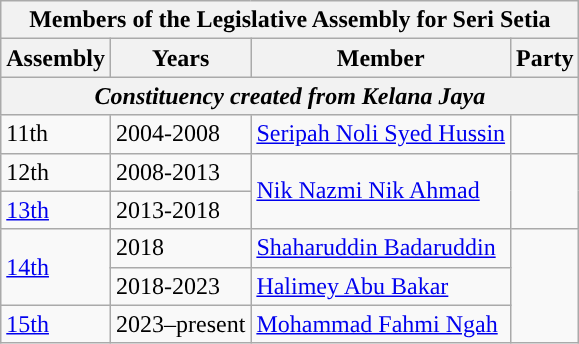<table class=wikitable>
<tr>
<th colspan=4>Members of the Legislative Assembly for Seri Setia</th>
</tr>
<tr>
<th>Assembly</th>
<th>Years</th>
<th>Member</th>
<th>Party</th>
</tr>
<tr>
<th colspan=4 align=center><em>Constituency created from Kelana Jaya</em></th>
</tr>
<tr>
<td>11th</td>
<td>2004-2008</td>
<td><a href='#'>Seripah Noli Syed Hussin</a></td>
<td></td>
</tr>
<tr>
<td>12th</td>
<td>2008-2013</td>
<td rowspan=2><a href='#'>Nik Nazmi Nik Ahmad</a></td>
<td rowspan=2></td>
</tr>
<tr>
<td><a href='#'>13th</a></td>
<td>2013-2018</td>
</tr>
<tr>
<td rowspan=2><a href='#'>14th</a></td>
<td>2018</td>
<td><a href='#'>Shaharuddin Badaruddin</a></td>
<td rowspan="3"></td>
</tr>
<tr>
<td>2018-2023</td>
<td><a href='#'>Halimey Abu Bakar</a></td>
</tr>
<tr>
<td><a href='#'>15th</a></td>
<td>2023–present</td>
<td><a href='#'>Mohammad Fahmi Ngah</a></td>
</tr>
</table>
